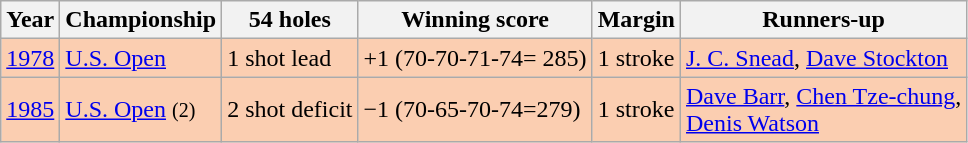<table class="wikitable">
<tr>
<th>Year</th>
<th>Championship</th>
<th>54 holes</th>
<th>Winning score</th>
<th>Margin</th>
<th>Runners-up</th>
</tr>
<tr style="background:#FBCEB1;">
<td><a href='#'>1978</a></td>
<td><a href='#'>U.S. Open</a></td>
<td>1 shot lead</td>
<td>+1 (70-70-71-74= 285)</td>
<td>1 stroke</td>
<td> <a href='#'>J. C. Snead</a>,  <a href='#'>Dave Stockton</a></td>
</tr>
<tr style="background:#FBCEB1;">
<td><a href='#'>1985</a></td>
<td><a href='#'>U.S. Open</a> <small>(2)</small></td>
<td>2 shot deficit</td>
<td>−1 (70-65-70-74=279)</td>
<td>1 stroke</td>
<td> <a href='#'>Dave Barr</a>,  <a href='#'>Chen Tze-chung</a>,<br>  <a href='#'>Denis Watson</a></td>
</tr>
</table>
